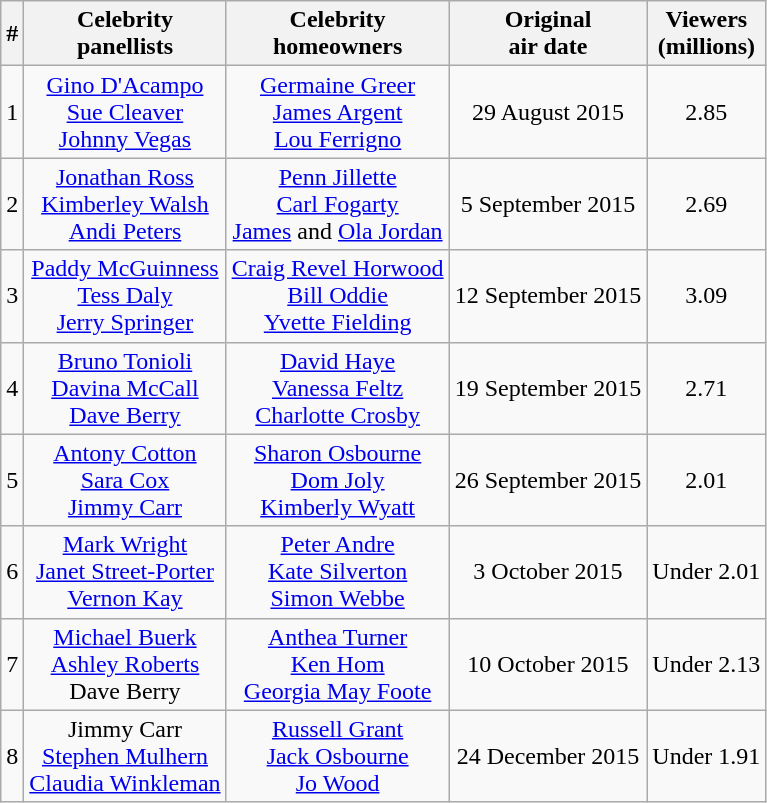<table class="wikitable" style="text-align:center">
<tr>
<th>#</th>
<th>Celebrity<br>panellists</th>
<th>Celebrity<br>homeowners</th>
<th>Original<br>air date</th>
<th>Viewers<br>(millions)</th>
</tr>
<tr>
<td>1</td>
<td><a href='#'>Gino D'Acampo</a><br><a href='#'>Sue Cleaver</a><br><a href='#'>Johnny Vegas</a></td>
<td><a href='#'>Germaine Greer</a><br><a href='#'>James Argent</a><br><a href='#'>Lou Ferrigno</a></td>
<td>29 August 2015</td>
<td>2.85</td>
</tr>
<tr>
<td>2</td>
<td><a href='#'>Jonathan Ross</a><br><a href='#'>Kimberley Walsh</a><br><a href='#'>Andi Peters</a></td>
<td><a href='#'>Penn Jillette</a><br><a href='#'>Carl Fogarty</a><br><a href='#'>James</a> and <a href='#'>Ola Jordan</a></td>
<td>5 September 2015</td>
<td>2.69</td>
</tr>
<tr>
<td>3</td>
<td><a href='#'>Paddy McGuinness</a><br><a href='#'>Tess Daly</a><br><a href='#'>Jerry Springer</a></td>
<td><a href='#'>Craig Revel Horwood</a><br><a href='#'>Bill Oddie</a><br><a href='#'>Yvette Fielding</a></td>
<td>12 September 2015</td>
<td>3.09</td>
</tr>
<tr>
<td>4</td>
<td><a href='#'>Bruno Tonioli</a><br><a href='#'>Davina McCall</a><br><a href='#'>Dave Berry</a></td>
<td><a href='#'>David Haye</a><br><a href='#'>Vanessa Feltz</a><br><a href='#'>Charlotte Crosby</a></td>
<td>19 September 2015</td>
<td>2.71</td>
</tr>
<tr>
<td>5</td>
<td><a href='#'>Antony Cotton</a><br><a href='#'>Sara Cox</a><br><a href='#'>Jimmy Carr</a></td>
<td><a href='#'>Sharon Osbourne</a><br><a href='#'>Dom Joly</a><br><a href='#'>Kimberly Wyatt</a></td>
<td>26 September 2015</td>
<td>2.01</td>
</tr>
<tr>
<td>6</td>
<td><a href='#'>Mark Wright</a><br><a href='#'>Janet Street-Porter</a><br><a href='#'>Vernon Kay</a></td>
<td><a href='#'>Peter Andre</a><br><a href='#'>Kate Silverton</a><br><a href='#'>Simon Webbe</a></td>
<td>3 October 2015</td>
<td>Under 2.01</td>
</tr>
<tr>
<td>7</td>
<td><a href='#'>Michael Buerk</a><br><a href='#'>Ashley Roberts</a><br>Dave Berry</td>
<td><a href='#'>Anthea Turner</a><br><a href='#'>Ken Hom</a><br><a href='#'>Georgia May Foote</a></td>
<td>10 October 2015</td>
<td>Under 2.13</td>
</tr>
<tr>
<td>8</td>
<td>Jimmy Carr<br><a href='#'>Stephen Mulhern</a><br><a href='#'>Claudia Winkleman</a></td>
<td><a href='#'>Russell Grant</a><br><a href='#'>Jack Osbourne</a><br><a href='#'>Jo Wood</a></td>
<td>24 December 2015</td>
<td>Under 1.91</td>
</tr>
</table>
